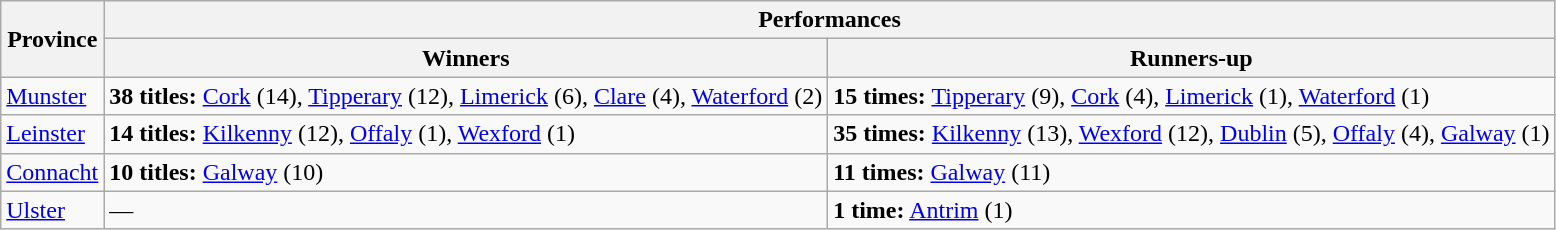<table class=wikitable>
<tr>
<th rowspan=2>Province</th>
<th colspan=2>Performances</th>
</tr>
<tr>
<th>Winners</th>
<th>Runners-up</th>
</tr>
<tr>
<td><a href='#'>Munster</a></td>
<td><strong>38 titles:</strong> <a href='#'>Cork</a> (14), <a href='#'>Tipperary</a> (12), <a href='#'>Limerick</a> (6), <a href='#'>Clare</a> (4), <a href='#'>Waterford</a> (2)</td>
<td><strong>15 times:</strong> <a href='#'>Tipperary</a> (9), <a href='#'>Cork</a> (4), <a href='#'>Limerick</a> (1), <a href='#'>Waterford</a> (1)</td>
</tr>
<tr>
<td><a href='#'>Leinster</a></td>
<td><strong>14 titles:</strong> <a href='#'>Kilkenny</a> (12), <a href='#'>Offaly</a> (1), <a href='#'>Wexford</a> (1)</td>
<td><strong>35 times:</strong> <a href='#'>Kilkenny</a> (13), <a href='#'>Wexford</a> (12), <a href='#'>Dublin</a> (5), <a href='#'>Offaly</a> (4), <a href='#'>Galway</a> (1)</td>
</tr>
<tr>
<td><a href='#'>Connacht</a></td>
<td><strong>10 titles:</strong> <a href='#'>Galway</a> (10)</td>
<td><strong>11 times:</strong> <a href='#'>Galway</a> (11)</td>
</tr>
<tr>
<td><a href='#'>Ulster</a></td>
<td>—</td>
<td><strong>1 time:</strong> <a href='#'>Antrim</a> (1)</td>
</tr>
</table>
